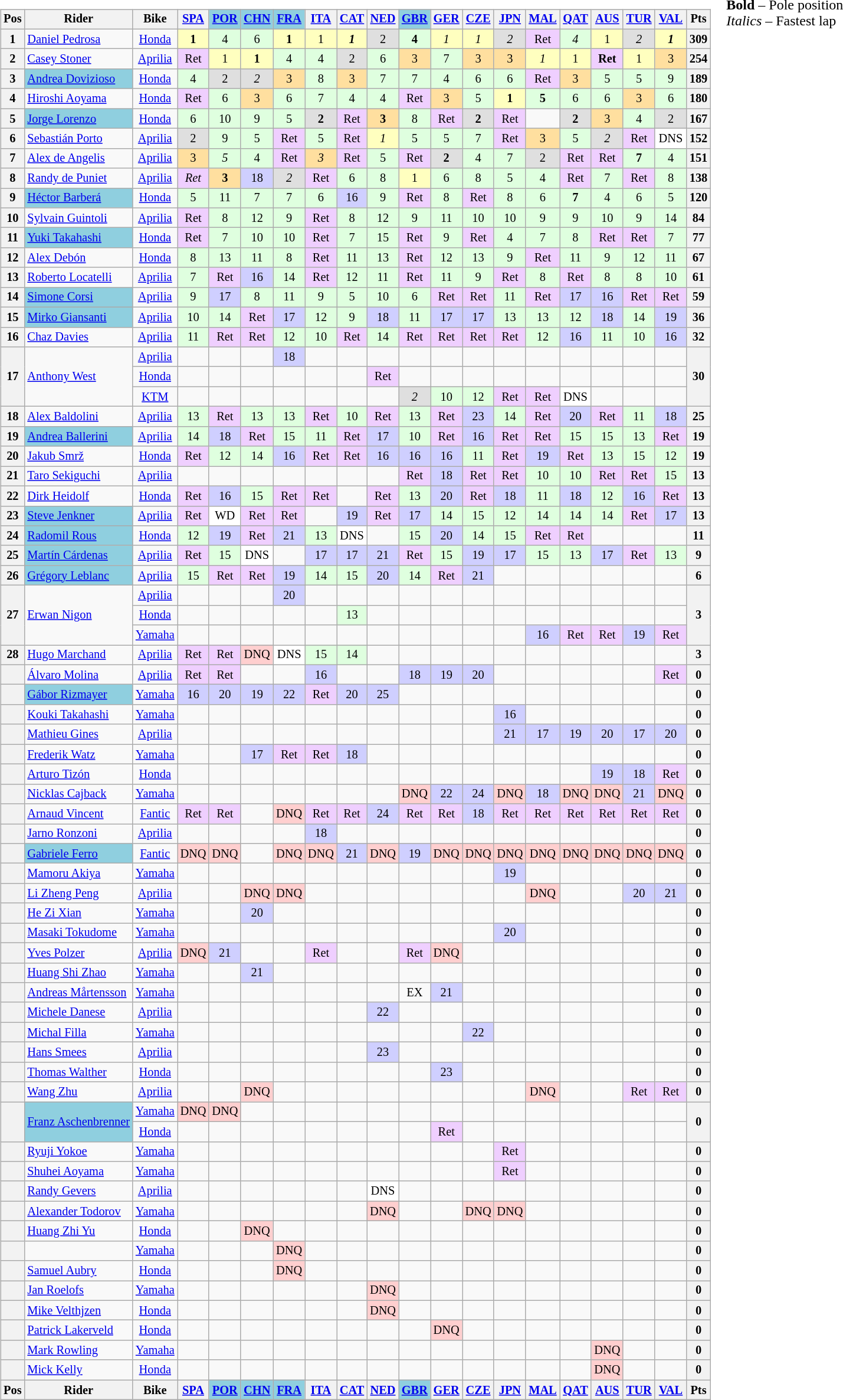<table>
<tr>
<td><br><table class="wikitable" style="font-size: 85%; text-align:center">
<tr valign="top">
<th valign="middle">Pos</th>
<th valign="middle">Rider</th>
<th valign="middle">Bike</th>
<th><a href='#'>SPA</a><br></th>
<th style="background:#8fcfdf;"><a href='#'>POR</a><br></th>
<th style="background:#8fcfdf;"><a href='#'>CHN</a><br></th>
<th style="background:#8fcfdf;"><a href='#'>FRA</a><br></th>
<th><a href='#'>ITA</a><br></th>
<th><a href='#'>CAT</a><br></th>
<th><a href='#'>NED</a><br></th>
<th style="background:#8fcfdf;"><a href='#'>GBR</a><br></th>
<th><a href='#'>GER</a><br></th>
<th><a href='#'>CZE</a><br></th>
<th><a href='#'>JPN</a><br></th>
<th><a href='#'>MAL</a><br></th>
<th><a href='#'>QAT</a><br></th>
<th><a href='#'>AUS</a><br></th>
<th><a href='#'>TUR</a><br></th>
<th><a href='#'>VAL</a><br></th>
<th valign="middle">Pts</th>
</tr>
<tr>
<th>1</th>
<td align="left"> <a href='#'>Daniel Pedrosa</a></td>
<td><a href='#'>Honda</a></td>
<td style="background:#ffffbf;"><strong>1</strong></td>
<td style="background:#dfffdf;">4</td>
<td style="background:#dfffdf;">6</td>
<td style="background:#ffffbf;"><strong>1</strong></td>
<td style="background:#ffffbf;">1</td>
<td style="background:#ffffbf;"><strong><em>1</em></strong></td>
<td style="background:#dfdfdf;">2</td>
<td style="background:#dfffdf;"><strong>4</strong></td>
<td style="background:#ffffbf;"><em>1</em></td>
<td style="background:#ffffbf;"><em>1</em></td>
<td style="background:#dfdfdf;"><em>2</em></td>
<td style="background:#efcfff;">Ret</td>
<td style="background:#dfffdf;"><em>4</em></td>
<td style="background:#ffffbf;">1</td>
<td style="background:#dfdfdf;"><em>2</em></td>
<td style="background:#ffffbf;"><strong><em>1</em></strong></td>
<th>309</th>
</tr>
<tr>
<th>2</th>
<td align="left"> <a href='#'>Casey Stoner</a></td>
<td><a href='#'>Aprilia</a></td>
<td style="background:#efcfff;">Ret</td>
<td style="background:#ffffbf;">1</td>
<td style="background:#ffffbf;"><strong>1</strong></td>
<td style="background:#dfffdf;">4</td>
<td style="background:#dfffdf;">4</td>
<td style="background:#dfdfdf;">2</td>
<td style="background:#dfffdf;">6</td>
<td style="background:#ffdf9f;">3</td>
<td style="background:#dfffdf;">7</td>
<td style="background:#ffdf9f;">3</td>
<td style="background:#ffdf9f;">3</td>
<td style="background:#ffffbf;"><em>1</em></td>
<td style="background:#ffffbf;">1</td>
<td style="background:#efcfff;"><strong>Ret</strong></td>
<td style="background:#ffffbf;">1</td>
<td style="background:#ffdf9f;">3</td>
<th>254</th>
</tr>
<tr>
<th>3</th>
<td style="background:#8fcfdf;" align="left"> <a href='#'>Andrea Dovizioso</a></td>
<td><a href='#'>Honda</a></td>
<td style="background:#dfffdf;">4</td>
<td style="background:#dfdfdf;">2</td>
<td style="background:#dfdfdf;"><em>2</em></td>
<td style="background:#ffdf9f;">3</td>
<td style="background:#dfffdf;">8</td>
<td style="background:#ffdf9f;">3</td>
<td style="background:#dfffdf;">7</td>
<td style="background:#dfffdf;">7</td>
<td style="background:#dfffdf;">4</td>
<td style="background:#dfffdf;">6</td>
<td style="background:#dfffdf;">6</td>
<td style="background:#efcfff;">Ret</td>
<td style="background:#ffdf9f;">3</td>
<td style="background:#dfffdf;">5</td>
<td style="background:#dfffdf;">5</td>
<td style="background:#dfffdf;">9</td>
<th>189</th>
</tr>
<tr>
<th>4</th>
<td align="left"> <a href='#'>Hiroshi Aoyama</a></td>
<td><a href='#'>Honda</a></td>
<td style="background:#efcfff;">Ret</td>
<td style="background:#dfffdf;">6</td>
<td style="background:#ffdf9f;">3</td>
<td style="background:#dfffdf;">6</td>
<td style="background:#dfffdf;">7</td>
<td style="background:#dfffdf;">4</td>
<td style="background:#dfffdf;">4</td>
<td style="background:#efcfff;">Ret</td>
<td style="background:#ffdf9f;">3</td>
<td style="background:#dfffdf;">5</td>
<td style="background:#ffffbf;"><strong>1</strong></td>
<td style="background:#dfffdf;"><strong>5</strong></td>
<td style="background:#dfffdf;">6</td>
<td style="background:#dfffdf;">6</td>
<td style="background:#ffdf9f;">3</td>
<td style="background:#dfffdf;">6</td>
<th>180</th>
</tr>
<tr>
<th>5</th>
<td style="background:#8fcfdf;" align="left"> <a href='#'>Jorge Lorenzo</a></td>
<td><a href='#'>Honda</a></td>
<td style="background:#dfffdf;">6</td>
<td style="background:#dfffdf;">10</td>
<td style="background:#dfffdf;">9</td>
<td style="background:#dfffdf;">5</td>
<td style="background:#dfdfdf;"><strong>2</strong></td>
<td style="background:#efcfff;">Ret</td>
<td style="background:#ffdf9f;"><strong>3</strong></td>
<td style="background:#dfffdf;">8</td>
<td style="background:#efcfff;">Ret</td>
<td style="background:#dfdfdf;"><strong>2</strong></td>
<td style="background:#efcfff;">Ret</td>
<td></td>
<td style="background:#dfdfdf;"><strong>2</strong></td>
<td style="background:#ffdf9f;">3</td>
<td style="background:#dfffdf;">4</td>
<td style="background:#dfdfdf;">2</td>
<th>167</th>
</tr>
<tr>
<th>6</th>
<td align="left"> <a href='#'>Sebastián Porto</a></td>
<td><a href='#'>Aprilia</a></td>
<td style="background:#dfdfdf;">2</td>
<td style="background:#dfffdf;">9</td>
<td style="background:#dfffdf;">5</td>
<td style="background:#efcfff;">Ret</td>
<td style="background:#dfffdf;">5</td>
<td style="background:#efcfff;">Ret</td>
<td style="background:#ffffbf;"><em>1</em></td>
<td style="background:#dfffdf;">5</td>
<td style="background:#dfffdf;">5</td>
<td style="background:#dfffdf;">7</td>
<td style="background:#efcfff;">Ret</td>
<td style="background:#ffdf9f;">3</td>
<td style="background:#dfffdf;">5</td>
<td style="background:#dfdfdf;"><em>2</em></td>
<td style="background:#efcfff;">Ret</td>
<td style="background:#ffffff;">DNS</td>
<th>152</th>
</tr>
<tr>
<th>7</th>
<td align="left"> <a href='#'>Alex de Angelis</a></td>
<td><a href='#'>Aprilia</a></td>
<td style="background:#ffdf9f;">3</td>
<td style="background:#dfffdf;"><em>5</em></td>
<td style="background:#dfffdf;">4</td>
<td style="background:#efcfff;">Ret</td>
<td style="background:#ffdf9f;"><em>3</em></td>
<td style="background:#efcfff;">Ret</td>
<td style="background:#dfffdf;">5</td>
<td style="background:#efcfff;">Ret</td>
<td style="background:#dfdfdf;"><strong>2</strong></td>
<td style="background:#dfffdf;">4</td>
<td style="background:#dfffdf;">7</td>
<td style="background:#dfdfdf;">2</td>
<td style="background:#efcfff;">Ret</td>
<td style="background:#efcfff;">Ret</td>
<td style="background:#dfffdf;"><strong>7</strong></td>
<td style="background:#dfffdf;">4</td>
<th>151</th>
</tr>
<tr>
<th>8</th>
<td align="left"> <a href='#'>Randy de Puniet</a></td>
<td><a href='#'>Aprilia</a></td>
<td style="background:#efcfff;"><em>Ret</em></td>
<td style="background:#ffdf9f;"><strong>3</strong></td>
<td style="background:#cfcfff;">18</td>
<td style="background:#dfdfdf;"><em>2</em></td>
<td style="background:#efcfff;">Ret</td>
<td style="background:#dfffdf;">6</td>
<td style="background:#dfffdf;">8</td>
<td style="background:#ffffbf;">1</td>
<td style="background:#dfffdf;">6</td>
<td style="background:#dfffdf;">8</td>
<td style="background:#dfffdf;">5</td>
<td style="background:#dfffdf;">4</td>
<td style="background:#efcfff;">Ret</td>
<td style="background:#dfffdf;">7</td>
<td style="background:#efcfff;">Ret</td>
<td style="background:#dfffdf;">8</td>
<th>138</th>
</tr>
<tr>
<th>9</th>
<td style="background:#8fcfdf;" align="left"> <a href='#'>Héctor Barberá</a></td>
<td><a href='#'>Honda</a></td>
<td style="background:#dfffdf;">5</td>
<td style="background:#dfffdf;">11</td>
<td style="background:#dfffdf;">7</td>
<td style="background:#dfffdf;">7</td>
<td style="background:#dfffdf;">6</td>
<td style="background:#cfcfff;">16</td>
<td style="background:#dfffdf;">9</td>
<td style="background:#efcfff;">Ret</td>
<td style="background:#dfffdf;">8</td>
<td style="background:#efcfff;">Ret</td>
<td style="background:#dfffdf;">8</td>
<td style="background:#dfffdf;">6</td>
<td style="background:#dfffdf;"><strong>7</strong></td>
<td style="background:#dfffdf;">4</td>
<td style="background:#dfffdf;">6</td>
<td style="background:#dfffdf;">5</td>
<th>120</th>
</tr>
<tr>
<th>10</th>
<td align="left"> <a href='#'>Sylvain Guintoli</a></td>
<td><a href='#'>Aprilia</a></td>
<td style="background:#efcfff;">Ret</td>
<td style="background:#dfffdf;">8</td>
<td style="background:#dfffdf;">12</td>
<td style="background:#dfffdf;">9</td>
<td style="background:#efcfff;">Ret</td>
<td style="background:#dfffdf;">8</td>
<td style="background:#dfffdf;">12</td>
<td style="background:#dfffdf;">9</td>
<td style="background:#dfffdf;">11</td>
<td style="background:#dfffdf;">10</td>
<td style="background:#dfffdf;">10</td>
<td style="background:#dfffdf;">9</td>
<td style="background:#dfffdf;">9</td>
<td style="background:#dfffdf;">10</td>
<td style="background:#dfffdf;">9</td>
<td style="background:#dfffdf;">14</td>
<th>84</th>
</tr>
<tr>
<th>11</th>
<td style="background:#8fcfdf;" align="left"> <a href='#'>Yuki Takahashi</a></td>
<td><a href='#'>Honda</a></td>
<td style="background:#efcfff;">Ret</td>
<td style="background:#dfffdf;">7</td>
<td style="background:#dfffdf;">10</td>
<td style="background:#dfffdf;">10</td>
<td style="background:#efcfff;">Ret</td>
<td style="background:#dfffdf;">7</td>
<td style="background:#dfffdf;">15</td>
<td style="background:#efcfff;">Ret</td>
<td style="background:#dfffdf;">9</td>
<td style="background:#efcfff;">Ret</td>
<td style="background:#dfffdf;">4</td>
<td style="background:#dfffdf;">7</td>
<td style="background:#dfffdf;">8</td>
<td style="background:#efcfff;">Ret</td>
<td style="background:#efcfff;">Ret</td>
<td style="background:#dfffdf;">7</td>
<th>77</th>
</tr>
<tr>
<th>12</th>
<td align="left"> <a href='#'>Alex Debón</a></td>
<td><a href='#'>Honda</a></td>
<td style="background:#dfffdf;">8</td>
<td style="background:#dfffdf;">13</td>
<td style="background:#dfffdf;">11</td>
<td style="background:#dfffdf;">8</td>
<td style="background:#efcfff;">Ret</td>
<td style="background:#dfffdf;">11</td>
<td style="background:#dfffdf;">13</td>
<td style="background:#efcfff;">Ret</td>
<td style="background:#dfffdf;">12</td>
<td style="background:#dfffdf;">13</td>
<td style="background:#dfffdf;">9</td>
<td style="background:#efcfff;">Ret</td>
<td style="background:#dfffdf;">11</td>
<td style="background:#dfffdf;">9</td>
<td style="background:#dfffdf;">12</td>
<td style="background:#dfffdf;">11</td>
<th>67</th>
</tr>
<tr>
<th>13</th>
<td align="left"> <a href='#'>Roberto Locatelli</a></td>
<td><a href='#'>Aprilia</a></td>
<td style="background:#dfffdf;">7</td>
<td style="background:#efcfff;">Ret</td>
<td style="background:#cfcfff;">16</td>
<td style="background:#dfffdf;">14</td>
<td style="background:#efcfff;">Ret</td>
<td style="background:#dfffdf;">12</td>
<td style="background:#dfffdf;">11</td>
<td style="background:#efcfff;">Ret</td>
<td style="background:#dfffdf;">11</td>
<td style="background:#dfffdf;">9</td>
<td style="background:#efcfff;">Ret</td>
<td style="background:#dfffdf;">8</td>
<td style="background:#efcfff;">Ret</td>
<td style="background:#dfffdf;">8</td>
<td style="background:#dfffdf;">8</td>
<td style="background:#dfffdf;">10</td>
<th>61</th>
</tr>
<tr>
<th>14</th>
<td style="background:#8fcfdf;" align="left"> <a href='#'>Simone Corsi</a></td>
<td><a href='#'>Aprilia</a></td>
<td style="background:#dfffdf;">9</td>
<td style="background:#cfcfff;">17</td>
<td style="background:#dfffdf;">8</td>
<td style="background:#dfffdf;">11</td>
<td style="background:#dfffdf;">9</td>
<td style="background:#dfffdf;">5</td>
<td style="background:#dfffdf;">10</td>
<td style="background:#dfffdf;">6</td>
<td style="background:#efcfff;">Ret</td>
<td style="background:#efcfff;">Ret</td>
<td style="background:#dfffdf;">11</td>
<td style="background:#efcfff;">Ret</td>
<td style="background:#cfcfff;">17</td>
<td style="background:#cfcfff;">16</td>
<td style="background:#efcfff;">Ret</td>
<td style="background:#efcfff;">Ret</td>
<th>59</th>
</tr>
<tr>
<th>15</th>
<td style="background:#8fcfdf;" align="left"> <a href='#'>Mirko Giansanti</a></td>
<td><a href='#'>Aprilia</a></td>
<td style="background:#dfffdf;">10</td>
<td style="background:#dfffdf;">14</td>
<td style="background:#efcfff;">Ret</td>
<td style="background:#cfcfff;">17</td>
<td style="background:#dfffdf;">12</td>
<td style="background:#dfffdf;">9</td>
<td style="background:#cfcfff;">18</td>
<td style="background:#dfffdf;">11</td>
<td style="background:#cfcfff;">17</td>
<td style="background:#cfcfff;">17</td>
<td style="background:#dfffdf;">13</td>
<td style="background:#dfffdf;">13</td>
<td style="background:#dfffdf;">12</td>
<td style="background:#cfcfff;">18</td>
<td style="background:#dfffdf;">14</td>
<td style="background:#cfcfff;">19</td>
<th>36</th>
</tr>
<tr>
<th>16</th>
<td align="left"> <a href='#'>Chaz Davies</a></td>
<td><a href='#'>Aprilia</a></td>
<td style="background:#dfffdf;">11</td>
<td style="background:#efcfff;">Ret</td>
<td style="background:#efcfff;">Ret</td>
<td style="background:#dfffdf;">12</td>
<td style="background:#dfffdf;">10</td>
<td style="background:#efcfff;">Ret</td>
<td style="background:#dfffdf;">14</td>
<td style="background:#efcfff;">Ret</td>
<td style="background:#efcfff;">Ret</td>
<td style="background:#efcfff;">Ret</td>
<td style="background:#efcfff;">Ret</td>
<td style="background:#dfffdf;">12</td>
<td style="background:#cfcfff;">16</td>
<td style="background:#dfffdf;">11</td>
<td style="background:#dfffdf;">10</td>
<td style="background:#cfcfff;">16</td>
<th>32</th>
</tr>
<tr>
<th rowspan=3>17</th>
<td rowspan=3 align="left"> <a href='#'>Anthony West</a></td>
<td><a href='#'>Aprilia</a></td>
<td></td>
<td></td>
<td></td>
<td style="background:#cfcfff;">18</td>
<td></td>
<td></td>
<td></td>
<td></td>
<td></td>
<td></td>
<td></td>
<td></td>
<td></td>
<td></td>
<td></td>
<td></td>
<th rowspan=3>30</th>
</tr>
<tr>
<td><a href='#'>Honda</a></td>
<td></td>
<td></td>
<td></td>
<td></td>
<td></td>
<td></td>
<td style="background:#efcfff;">Ret</td>
<td></td>
<td></td>
<td></td>
<td></td>
<td></td>
<td></td>
<td></td>
<td></td>
<td></td>
</tr>
<tr>
<td><a href='#'>KTM</a></td>
<td></td>
<td></td>
<td></td>
<td></td>
<td></td>
<td></td>
<td></td>
<td style="background:#dfdfdf;"><em>2</em></td>
<td style="background:#dfffdf;">10</td>
<td style="background:#dfffdf;">12</td>
<td style="background:#efcfff;">Ret</td>
<td style="background:#efcfff;">Ret</td>
<td style="background:#ffffff;">DNS</td>
<td></td>
<td></td>
<td></td>
</tr>
<tr>
<th>18</th>
<td align="left"> <a href='#'>Alex Baldolini</a></td>
<td><a href='#'>Aprilia</a></td>
<td style="background:#dfffdf;">13</td>
<td style="background:#efcfff;">Ret</td>
<td style="background:#dfffdf;">13</td>
<td style="background:#dfffdf;">13</td>
<td style="background:#efcfff;">Ret</td>
<td style="background:#dfffdf;">10</td>
<td style="background:#efcfff;">Ret</td>
<td style="background:#dfffdf;">13</td>
<td style="background:#efcfff;">Ret</td>
<td style="background:#cfcfff;">23</td>
<td style="background:#dfffdf;">14</td>
<td style="background:#efcfff;">Ret</td>
<td style="background:#cfcfff;">20</td>
<td style="background:#efcfff;">Ret</td>
<td style="background:#dfffdf;">11</td>
<td style="background:#cfcfff;">18</td>
<th>25</th>
</tr>
<tr>
<th>19</th>
<td style="background:#8fcfdf;" align="left"> <a href='#'>Andrea Ballerini</a></td>
<td><a href='#'>Aprilia</a></td>
<td style="background:#dfffdf;">14</td>
<td style="background:#cfcfff;">18</td>
<td style="background:#efcfff;">Ret</td>
<td style="background:#dfffdf;">15</td>
<td style="background:#dfffdf;">11</td>
<td style="background:#efcfff;">Ret</td>
<td style="background:#cfcfff;">17</td>
<td style="background:#dfffdf;">10</td>
<td style="background:#efcfff;">Ret</td>
<td style="background:#cfcfff;">16</td>
<td style="background:#efcfff;">Ret</td>
<td style="background:#efcfff;">Ret</td>
<td style="background:#dfffdf;">15</td>
<td style="background:#dfffdf;">15</td>
<td style="background:#dfffdf;">13</td>
<td style="background:#efcfff;">Ret</td>
<th>19</th>
</tr>
<tr>
<th>20</th>
<td align="left"> <a href='#'>Jakub Smrž</a></td>
<td><a href='#'>Honda</a></td>
<td style="background:#efcfff;">Ret</td>
<td style="background:#dfffdf;">12</td>
<td style="background:#dfffdf;">14</td>
<td style="background:#cfcfff;">16</td>
<td style="background:#efcfff;">Ret</td>
<td style="background:#efcfff;">Ret</td>
<td style="background:#cfcfff;">16</td>
<td style="background:#cfcfff;">16</td>
<td style="background:#cfcfff;">16</td>
<td style="background:#dfffdf;">11</td>
<td style="background:#efcfff;">Ret</td>
<td style="background:#cfcfff;">19</td>
<td style="background:#efcfff;">Ret</td>
<td style="background:#dfffdf;">13</td>
<td style="background:#dfffdf;">15</td>
<td style="background:#dfffdf;">12</td>
<th>19</th>
</tr>
<tr>
<th>21</th>
<td align="left"> <a href='#'>Taro Sekiguchi</a></td>
<td><a href='#'>Aprilia</a></td>
<td></td>
<td></td>
<td></td>
<td></td>
<td></td>
<td></td>
<td></td>
<td style="background:#efcfff;">Ret</td>
<td style="background:#cfcfff;">18</td>
<td style="background:#efcfff;">Ret</td>
<td style="background:#efcfff;">Ret</td>
<td style="background:#dfffdf;">10</td>
<td style="background:#dfffdf;">10</td>
<td style="background:#efcfff;">Ret</td>
<td style="background:#efcfff;">Ret</td>
<td style="background:#dfffdf;">15</td>
<th>13</th>
</tr>
<tr>
<th>22</th>
<td align="left"> <a href='#'>Dirk Heidolf</a></td>
<td><a href='#'>Honda</a></td>
<td style="background:#efcfff;">Ret</td>
<td style="background:#cfcfff;">16</td>
<td style="background:#dfffdf;">15</td>
<td style="background:#efcfff;">Ret</td>
<td style="background:#efcfff;">Ret</td>
<td></td>
<td style="background:#efcfff;">Ret</td>
<td style="background:#dfffdf;">13</td>
<td style="background:#cfcfff;">20</td>
<td style="background:#efcfff;">Ret</td>
<td style="background:#cfcfff;">18</td>
<td style="background:#dfffdf;">11</td>
<td style="background:#cfcfff;">18</td>
<td style="background:#dfffdf;">12</td>
<td style="background:#cfcfff;">16</td>
<td style="background:#efcfff;">Ret</td>
<th>13</th>
</tr>
<tr>
<th>23</th>
<td style="background:#8fcfdf;" align="left"> <a href='#'>Steve Jenkner</a></td>
<td><a href='#'>Aprilia</a></td>
<td style="background:#efcfff;">Ret</td>
<td style="background:#ffffff;">WD</td>
<td style="background:#efcfff;">Ret</td>
<td style="background:#efcfff;">Ret</td>
<td></td>
<td style="background:#cfcfff;">19</td>
<td style="background:#efcfff;">Ret</td>
<td style="background:#cfcfff;">17</td>
<td style="background:#dfffdf;">14</td>
<td style="background:#dfffdf;">15</td>
<td style="background:#dfffdf;">12</td>
<td style="background:#dfffdf;">14</td>
<td style="background:#dfffdf;">14</td>
<td style="background:#dfffdf;">14</td>
<td style="background:#efcfff;">Ret</td>
<td style="background:#cfcfff;">17</td>
<th>13</th>
</tr>
<tr>
<th>24</th>
<td style="background:#8fcfdf;" align="left"> <a href='#'>Radomil Rous</a></td>
<td><a href='#'>Honda</a></td>
<td style="background:#dfffdf;">12</td>
<td style="background:#cfcfff;">19</td>
<td style="background:#efcfff;">Ret</td>
<td style="background:#cfcfff;">21</td>
<td style="background:#dfffdf;">13</td>
<td style="background:#ffffff;">DNS</td>
<td></td>
<td style="background:#dfffdf;">15</td>
<td style="background:#cfcfff;">20</td>
<td style="background:#dfffdf;">14</td>
<td style="background:#dfffdf;">15</td>
<td style="background:#efcfff;">Ret</td>
<td style="background:#efcfff;">Ret</td>
<td></td>
<td></td>
<td></td>
<th>11</th>
</tr>
<tr>
<th>25</th>
<td style="background:#8fcfdf;" align="left"> <a href='#'>Martín Cárdenas</a></td>
<td><a href='#'>Aprilia</a></td>
<td style="background:#efcfff;">Ret</td>
<td style="background:#dfffdf;">15</td>
<td style="background:#ffffff;">DNS</td>
<td></td>
<td style="background:#cfcfff;">17</td>
<td style="background:#cfcfff;">17</td>
<td style="background:#cfcfff;">21</td>
<td style="background:#efcfff;">Ret</td>
<td style="background:#dfffdf;">15</td>
<td style="background:#cfcfff;">19</td>
<td style="background:#cfcfff;">17</td>
<td style="background:#dfffdf;">15</td>
<td style="background:#dfffdf;">13</td>
<td style="background:#cfcfff;">17</td>
<td style="background:#efcfff;">Ret</td>
<td style="background:#dfffdf;">13</td>
<th>9</th>
</tr>
<tr>
<th>26</th>
<td style="background:#8fcfdf;" align="left"> <a href='#'>Grégory Leblanc</a></td>
<td><a href='#'>Aprilia</a></td>
<td style="background:#dfffdf;">15</td>
<td style="background:#efcfff;">Ret</td>
<td style="background:#efcfff;">Ret</td>
<td style="background:#cfcfff;">19</td>
<td style="background:#dfffdf;">14</td>
<td style="background:#dfffdf;">15</td>
<td style="background:#cfcfff;">20</td>
<td style="background:#dfffdf;">14</td>
<td style="background:#efcfff;">Ret</td>
<td style="background:#cfcfff;">21</td>
<td></td>
<td></td>
<td></td>
<td></td>
<td></td>
<td></td>
<th>6</th>
</tr>
<tr>
<th rowspan=3>27</th>
<td rowspan=3 align="left"> <a href='#'>Erwan Nigon</a></td>
<td><a href='#'>Aprilia</a></td>
<td></td>
<td></td>
<td></td>
<td style="background:#cfcfff;">20</td>
<td></td>
<td></td>
<td></td>
<td></td>
<td></td>
<td></td>
<td></td>
<td></td>
<td></td>
<td></td>
<td></td>
<td></td>
<th rowspan=3>3</th>
</tr>
<tr>
<td><a href='#'>Honda</a></td>
<td></td>
<td></td>
<td></td>
<td></td>
<td></td>
<td style="background:#dfffdf;">13</td>
<td></td>
<td></td>
<td></td>
<td></td>
<td></td>
<td></td>
<td></td>
<td></td>
<td></td>
<td></td>
</tr>
<tr>
<td><a href='#'>Yamaha</a></td>
<td></td>
<td></td>
<td></td>
<td></td>
<td></td>
<td></td>
<td></td>
<td></td>
<td></td>
<td></td>
<td></td>
<td style="background:#cfcfff;">16</td>
<td style="background:#efcfff;">Ret</td>
<td style="background:#efcfff;">Ret</td>
<td style="background:#cfcfff;">19</td>
<td style="background:#efcfff;">Ret</td>
</tr>
<tr>
<th>28</th>
<td align="left"> <a href='#'>Hugo Marchand</a></td>
<td><a href='#'>Aprilia</a></td>
<td style="background:#efcfff;">Ret</td>
<td style="background:#efcfff;">Ret</td>
<td style="background:#FFCFCF;">DNQ</td>
<td style="background:#ffffff;">DNS</td>
<td style="background:#dfffdf;">15</td>
<td style="background:#dfffdf;">14</td>
<td></td>
<td></td>
<td></td>
<td></td>
<td></td>
<td></td>
<td></td>
<td></td>
<td></td>
<td></td>
<th>3</th>
</tr>
<tr>
<th></th>
<td align="left"> <a href='#'>Álvaro Molina</a></td>
<td><a href='#'>Aprilia</a></td>
<td style="background:#efcfff;">Ret</td>
<td style="background:#efcfff;">Ret</td>
<td></td>
<td></td>
<td style="background:#cfcfff;">16</td>
<td></td>
<td></td>
<td style="background:#cfcfff;">18</td>
<td style="background:#cfcfff;">19</td>
<td style="background:#cfcfff;">20</td>
<td></td>
<td></td>
<td></td>
<td></td>
<td></td>
<td style="background:#efcfff;">Ret</td>
<th>0</th>
</tr>
<tr>
<th></th>
<td style="background:#8fcfdf;" align="left"> <a href='#'>Gábor Rizmayer</a></td>
<td><a href='#'>Yamaha</a></td>
<td style="background:#cfcfff;">16</td>
<td style="background:#cfcfff;">20</td>
<td style="background:#cfcfff;">19</td>
<td style="background:#cfcfff;">22</td>
<td style="background:#efcfff;">Ret</td>
<td style="background:#cfcfff;">20</td>
<td style="background:#cfcfff;">25</td>
<td></td>
<td></td>
<td></td>
<td></td>
<td></td>
<td></td>
<td></td>
<td></td>
<td></td>
<th>0</th>
</tr>
<tr>
<th></th>
<td align="left"> <a href='#'>Kouki Takahashi</a></td>
<td><a href='#'>Yamaha</a></td>
<td></td>
<td></td>
<td></td>
<td></td>
<td></td>
<td></td>
<td></td>
<td></td>
<td></td>
<td></td>
<td style="background:#cfcfff;">16</td>
<td></td>
<td></td>
<td></td>
<td></td>
<td></td>
<th>0</th>
</tr>
<tr>
<th></th>
<td align="left"> <a href='#'>Mathieu Gines</a></td>
<td><a href='#'>Aprilia</a></td>
<td></td>
<td></td>
<td></td>
<td></td>
<td></td>
<td></td>
<td></td>
<td></td>
<td></td>
<td></td>
<td style="background:#cfcfff;">21</td>
<td style="background:#cfcfff;">17</td>
<td style="background:#cfcfff;">19</td>
<td style="background:#cfcfff;">20</td>
<td style="background:#cfcfff;">17</td>
<td style="background:#cfcfff;">20</td>
<th>0</th>
</tr>
<tr>
<th></th>
<td align="left"> <a href='#'>Frederik Watz</a></td>
<td><a href='#'>Yamaha</a></td>
<td></td>
<td></td>
<td style="background:#cfcfff;">17</td>
<td style="background:#efcfff;">Ret</td>
<td style="background:#efcfff;">Ret</td>
<td style="background:#cfcfff;">18</td>
<td></td>
<td></td>
<td></td>
<td></td>
<td></td>
<td></td>
<td></td>
<td></td>
<td></td>
<td></td>
<th>0</th>
</tr>
<tr>
<th></th>
<td align="left"> <a href='#'>Arturo Tizón</a></td>
<td><a href='#'>Honda</a></td>
<td></td>
<td></td>
<td></td>
<td></td>
<td></td>
<td></td>
<td></td>
<td></td>
<td></td>
<td></td>
<td></td>
<td></td>
<td></td>
<td style="background:#cfcfff;">19</td>
<td style="background:#cfcfff;">18</td>
<td style="background:#efcfff;">Ret</td>
<th>0</th>
</tr>
<tr>
<th></th>
<td align="left"> <a href='#'>Nicklas Cajback</a></td>
<td><a href='#'>Yamaha</a></td>
<td></td>
<td></td>
<td></td>
<td></td>
<td></td>
<td></td>
<td></td>
<td style="background:#FFCFCF;">DNQ</td>
<td style="background:#cfcfff;">22</td>
<td style="background:#cfcfff;">24</td>
<td style="background:#FFCFCF;">DNQ</td>
<td style="background:#cfcfff;">18</td>
<td style="background:#FFCFCF;">DNQ</td>
<td style="background:#FFCFCF;">DNQ</td>
<td style="background:#cfcfff;">21</td>
<td style="background:#FFCFCF;">DNQ</td>
<th>0</th>
</tr>
<tr>
<th></th>
<td align="left"> <a href='#'>Arnaud Vincent</a></td>
<td><a href='#'>Fantic</a></td>
<td style="background:#efcfff;">Ret</td>
<td style="background:#efcfff;">Ret</td>
<td></td>
<td style="background:#FFCFCF;">DNQ</td>
<td style="background:#efcfff;">Ret</td>
<td style="background:#efcfff;">Ret</td>
<td style="background:#cfcfff;">24</td>
<td style="background:#efcfff;">Ret</td>
<td style="background:#efcfff;">Ret</td>
<td style="background:#cfcfff;">18</td>
<td style="background:#efcfff;">Ret</td>
<td style="background:#efcfff;">Ret</td>
<td style="background:#efcfff;">Ret</td>
<td style="background:#efcfff;">Ret</td>
<td style="background:#efcfff;">Ret</td>
<td style="background:#efcfff;">Ret</td>
<th>0</th>
</tr>
<tr>
<th></th>
<td align="left"> <a href='#'>Jarno Ronzoni</a></td>
<td><a href='#'>Aprilia</a></td>
<td></td>
<td></td>
<td></td>
<td></td>
<td style="background:#cfcfff;">18</td>
<td></td>
<td></td>
<td></td>
<td></td>
<td></td>
<td></td>
<td></td>
<td></td>
<td></td>
<td></td>
<td></td>
<th>0</th>
</tr>
<tr>
<th></th>
<td style="background:#8fcfdf;" align="left"> <a href='#'>Gabriele Ferro</a></td>
<td><a href='#'>Fantic</a></td>
<td style="background:#FFCFCF;">DNQ</td>
<td style="background:#FFCFCF;">DNQ</td>
<td></td>
<td style="background:#FFCFCF;">DNQ</td>
<td style="background:#FFCFCF;">DNQ</td>
<td style="background:#cfcfff;">21</td>
<td style="background:#FFCFCF;">DNQ</td>
<td style="background:#cfcfff;">19</td>
<td style="background:#FFCFCF;">DNQ</td>
<td style="background:#FFCFCF;">DNQ</td>
<td style="background:#FFCFCF;">DNQ</td>
<td style="background:#FFCFCF;">DNQ</td>
<td style="background:#FFCFCF;">DNQ</td>
<td style="background:#FFCFCF;">DNQ</td>
<td style="background:#FFCFCF;">DNQ</td>
<td style="background:#FFCFCF;">DNQ</td>
<th>0</th>
</tr>
<tr>
<th></th>
<td align="left"> <a href='#'>Mamoru Akiya</a></td>
<td><a href='#'>Yamaha</a></td>
<td></td>
<td></td>
<td></td>
<td></td>
<td></td>
<td></td>
<td></td>
<td></td>
<td></td>
<td></td>
<td style="background:#cfcfff;">19</td>
<td></td>
<td></td>
<td></td>
<td></td>
<td></td>
<th>0</th>
</tr>
<tr>
<th></th>
<td align="left"> <a href='#'>Li Zheng Peng</a></td>
<td><a href='#'>Aprilia</a></td>
<td></td>
<td></td>
<td style="background:#FFCFCF;">DNQ</td>
<td style="background:#FFCFCF;">DNQ</td>
<td></td>
<td></td>
<td></td>
<td></td>
<td></td>
<td></td>
<td></td>
<td style="background:#FFCFCF;">DNQ</td>
<td></td>
<td></td>
<td style="background:#cfcfff;">20</td>
<td style="background:#cfcfff;">21</td>
<th>0</th>
</tr>
<tr>
<th></th>
<td align="left"> <a href='#'>He Zi Xian</a></td>
<td><a href='#'>Yamaha</a></td>
<td></td>
<td></td>
<td style="background:#cfcfff;">20</td>
<td></td>
<td></td>
<td></td>
<td></td>
<td></td>
<td></td>
<td></td>
<td></td>
<td></td>
<td></td>
<td></td>
<td></td>
<td></td>
<th>0</th>
</tr>
<tr>
<th></th>
<td align="left"> <a href='#'>Masaki Tokudome</a></td>
<td><a href='#'>Yamaha</a></td>
<td></td>
<td></td>
<td></td>
<td></td>
<td></td>
<td></td>
<td></td>
<td></td>
<td></td>
<td></td>
<td style="background:#cfcfff;">20</td>
<td></td>
<td></td>
<td></td>
<td></td>
<td></td>
<th>0</th>
</tr>
<tr>
<th></th>
<td align="left"> <a href='#'>Yves Polzer</a></td>
<td><a href='#'>Aprilia</a></td>
<td style="background:#FFCFCF;">DNQ</td>
<td style="background:#cfcfff;">21</td>
<td></td>
<td></td>
<td style="background:#efcfff;">Ret</td>
<td></td>
<td></td>
<td style="background:#efcfff;">Ret</td>
<td style="background:#FFCFCF;">DNQ</td>
<td></td>
<td></td>
<td></td>
<td></td>
<td></td>
<td></td>
<td></td>
<th>0</th>
</tr>
<tr>
<th></th>
<td align="left"> <a href='#'>Huang Shi Zhao</a></td>
<td><a href='#'>Yamaha</a></td>
<td></td>
<td></td>
<td style="background:#cfcfff;">21</td>
<td></td>
<td></td>
<td></td>
<td></td>
<td></td>
<td></td>
<td></td>
<td></td>
<td></td>
<td></td>
<td></td>
<td></td>
<td></td>
<th>0</th>
</tr>
<tr>
<th></th>
<td align="left"> <a href='#'>Andreas Mårtensson</a></td>
<td><a href='#'>Yamaha</a></td>
<td></td>
<td></td>
<td></td>
<td></td>
<td></td>
<td></td>
<td></td>
<td>EX</td>
<td style="background:#cfcfff;">21</td>
<td></td>
<td></td>
<td></td>
<td></td>
<td></td>
<td></td>
<td></td>
<th>0</th>
</tr>
<tr>
<th></th>
<td align="left"> <a href='#'>Michele Danese</a></td>
<td><a href='#'>Aprilia</a></td>
<td></td>
<td></td>
<td></td>
<td></td>
<td></td>
<td></td>
<td style="background:#cfcfff;">22</td>
<td></td>
<td></td>
<td></td>
<td></td>
<td></td>
<td></td>
<td></td>
<td></td>
<td></td>
<th>0</th>
</tr>
<tr>
<th></th>
<td align="left"> <a href='#'>Michal Filla</a></td>
<td><a href='#'>Yamaha</a></td>
<td></td>
<td></td>
<td></td>
<td></td>
<td></td>
<td></td>
<td></td>
<td></td>
<td></td>
<td style="background:#cfcfff;">22</td>
<td></td>
<td></td>
<td></td>
<td></td>
<td></td>
<td></td>
<th>0</th>
</tr>
<tr>
<th></th>
<td align="left"> <a href='#'>Hans Smees</a></td>
<td><a href='#'>Aprilia</a></td>
<td></td>
<td></td>
<td></td>
<td></td>
<td></td>
<td></td>
<td style="background:#cfcfff;">23</td>
<td></td>
<td></td>
<td></td>
<td></td>
<td></td>
<td></td>
<td></td>
<td></td>
<td></td>
<th>0</th>
</tr>
<tr>
<th></th>
<td align="left"> <a href='#'>Thomas Walther</a></td>
<td><a href='#'>Honda</a></td>
<td></td>
<td></td>
<td></td>
<td></td>
<td></td>
<td></td>
<td></td>
<td></td>
<td style="background:#cfcfff;">23</td>
<td></td>
<td></td>
<td></td>
<td></td>
<td></td>
<td></td>
<td></td>
<th>0</th>
</tr>
<tr>
<th></th>
<td align="left"> <a href='#'>Wang Zhu</a></td>
<td><a href='#'>Aprilia</a></td>
<td></td>
<td></td>
<td style="background:#FFCFCF;">DNQ</td>
<td></td>
<td></td>
<td></td>
<td></td>
<td></td>
<td></td>
<td></td>
<td></td>
<td style="background:#FFCFCF;">DNQ</td>
<td></td>
<td></td>
<td style="background:#efcfff;">Ret</td>
<td style="background:#efcfff;">Ret</td>
<th>0</th>
</tr>
<tr>
<th rowspan=2></th>
<td style="background:#8fcfdf;" rowspan=2 align="left"> <a href='#'>Franz Aschenbrenner</a></td>
<td><a href='#'>Yamaha</a></td>
<td style="background:#FFCFCF;">DNQ</td>
<td style="background:#FFCFCF;">DNQ</td>
<td></td>
<td></td>
<td></td>
<td></td>
<td></td>
<td></td>
<td></td>
<td></td>
<td></td>
<td></td>
<td></td>
<td></td>
<td></td>
<td></td>
<th rowspan=2>0</th>
</tr>
<tr>
<td><a href='#'>Honda</a></td>
<td></td>
<td></td>
<td></td>
<td></td>
<td></td>
<td></td>
<td></td>
<td></td>
<td style="background:#efcfff;">Ret</td>
<td></td>
<td></td>
<td></td>
<td></td>
<td></td>
<td></td>
<td></td>
</tr>
<tr>
<th></th>
<td align="left"> <a href='#'>Ryuji Yokoe</a></td>
<td><a href='#'>Yamaha</a></td>
<td></td>
<td></td>
<td></td>
<td></td>
<td></td>
<td></td>
<td></td>
<td></td>
<td></td>
<td></td>
<td style="background:#efcfff;">Ret</td>
<td></td>
<td></td>
<td></td>
<td></td>
<td></td>
<th>0</th>
</tr>
<tr>
<th></th>
<td align="left"> <a href='#'>Shuhei Aoyama</a></td>
<td><a href='#'>Yamaha</a></td>
<td></td>
<td></td>
<td></td>
<td></td>
<td></td>
<td></td>
<td></td>
<td></td>
<td></td>
<td></td>
<td style="background:#efcfff;">Ret</td>
<td></td>
<td></td>
<td></td>
<td></td>
<td></td>
<th>0</th>
</tr>
<tr>
<th></th>
<td align="left"> <a href='#'>Randy Gevers</a></td>
<td><a href='#'>Aprilia</a></td>
<td></td>
<td></td>
<td></td>
<td></td>
<td></td>
<td></td>
<td style="background:#ffffff;">DNS</td>
<td></td>
<td></td>
<td></td>
<td></td>
<td></td>
<td></td>
<td></td>
<td></td>
<td></td>
<th>0</th>
</tr>
<tr>
<th></th>
<td align="left"> <a href='#'>Alexander Todorov</a></td>
<td><a href='#'>Yamaha</a></td>
<td></td>
<td></td>
<td></td>
<td></td>
<td></td>
<td></td>
<td style="background:#FFCFCF;">DNQ</td>
<td></td>
<td></td>
<td style="background:#FFCFCF;">DNQ</td>
<td style="background:#FFCFCF;">DNQ</td>
<td></td>
<td></td>
<td></td>
<td></td>
<td></td>
<th>0</th>
</tr>
<tr>
<th></th>
<td align="left"> <a href='#'>Huang Zhi Yu</a></td>
<td><a href='#'>Honda</a></td>
<td></td>
<td></td>
<td style="background:#FFCFCF;">DNQ</td>
<td></td>
<td></td>
<td></td>
<td></td>
<td></td>
<td></td>
<td></td>
<td></td>
<td></td>
<td></td>
<td></td>
<td></td>
<td></td>
<th>0</th>
</tr>
<tr>
<th></th>
<td align="left"></td>
<td><a href='#'>Yamaha</a></td>
<td></td>
<td></td>
<td></td>
<td style="background:#FFCFCF;">DNQ</td>
<td></td>
<td></td>
<td></td>
<td></td>
<td></td>
<td></td>
<td></td>
<td></td>
<td></td>
<td></td>
<td></td>
<td></td>
<th>0</th>
</tr>
<tr>
<th></th>
<td align="left"> <a href='#'>Samuel Aubry</a></td>
<td><a href='#'>Honda</a></td>
<td></td>
<td></td>
<td></td>
<td style="background:#FFCFCF;">DNQ</td>
<td></td>
<td></td>
<td></td>
<td></td>
<td></td>
<td></td>
<td></td>
<td></td>
<td></td>
<td></td>
<td></td>
<td></td>
<th>0</th>
</tr>
<tr>
<th></th>
<td align="left"> <a href='#'>Jan Roelofs</a></td>
<td><a href='#'>Yamaha</a></td>
<td></td>
<td></td>
<td></td>
<td></td>
<td></td>
<td></td>
<td style="background:#FFCFCF;">DNQ</td>
<td></td>
<td></td>
<td></td>
<td></td>
<td></td>
<td></td>
<td></td>
<td></td>
<td></td>
<th>0</th>
</tr>
<tr>
<th></th>
<td align="left"> <a href='#'>Mike Velthjzen</a></td>
<td><a href='#'>Honda</a></td>
<td></td>
<td></td>
<td></td>
<td></td>
<td></td>
<td></td>
<td style="background:#FFCFCF;">DNQ</td>
<td></td>
<td></td>
<td></td>
<td></td>
<td></td>
<td></td>
<td></td>
<td></td>
<td></td>
<th>0</th>
</tr>
<tr>
<th></th>
<td align="left"> <a href='#'>Patrick Lakerveld</a></td>
<td><a href='#'>Honda</a></td>
<td></td>
<td></td>
<td></td>
<td></td>
<td></td>
<td></td>
<td></td>
<td></td>
<td style="background:#FFCFCF;">DNQ</td>
<td></td>
<td></td>
<td></td>
<td></td>
<td></td>
<td></td>
<td></td>
<th>0</th>
</tr>
<tr>
<th></th>
<td align="left"> <a href='#'>Mark Rowling</a></td>
<td><a href='#'>Yamaha</a></td>
<td></td>
<td></td>
<td></td>
<td></td>
<td></td>
<td></td>
<td></td>
<td></td>
<td></td>
<td></td>
<td></td>
<td></td>
<td></td>
<td style="background:#FFCFCF;">DNQ</td>
<td></td>
<td></td>
<th>0</th>
</tr>
<tr>
<th></th>
<td align="left"> <a href='#'>Mick Kelly</a></td>
<td><a href='#'>Honda</a></td>
<td></td>
<td></td>
<td></td>
<td></td>
<td></td>
<td></td>
<td></td>
<td></td>
<td></td>
<td></td>
<td></td>
<td></td>
<td></td>
<td style="background:#FFCFCF;">DNQ</td>
<td></td>
<td></td>
<th>0</th>
</tr>
<tr valign="top">
<th valign="middle">Pos</th>
<th valign="middle">Rider</th>
<th valign="middle">Bike</th>
<th><a href='#'>SPA</a><br></th>
<th style="background:#8fcfdf;"><a href='#'>POR</a><br></th>
<th style="background:#8fcfdf;"><a href='#'>CHN</a><br></th>
<th style="background:#8fcfdf;"><a href='#'>FRA</a><br></th>
<th><a href='#'>ITA</a><br></th>
<th><a href='#'>CAT</a><br></th>
<th><a href='#'>NED</a><br></th>
<th style="background:#8fcfdf;"><a href='#'>GBR</a><br></th>
<th><a href='#'>GER</a><br></th>
<th><a href='#'>CZE</a><br></th>
<th><a href='#'>JPN</a><br></th>
<th><a href='#'>MAL</a><br></th>
<th><a href='#'>QAT</a><br></th>
<th><a href='#'>AUS</a><br></th>
<th><a href='#'>TUR</a><br></th>
<th><a href='#'>VAL</a><br></th>
<th valign="middle">Pts</th>
</tr>
</table>
</td>
<td valign="top"><br>
<span><strong>Bold</strong> – Pole position<br><em>Italics</em> – Fastest lap</span></td>
</tr>
</table>
